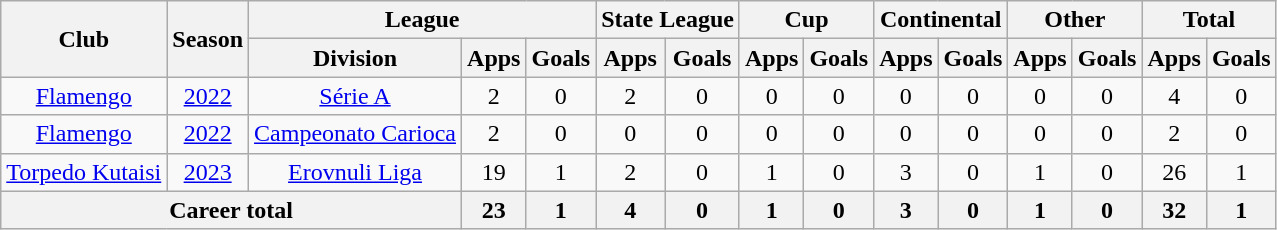<table class="wikitable" style="text-align: center">
<tr>
<th rowspan="2">Club</th>
<th rowspan="2">Season</th>
<th colspan="3">League</th>
<th colspan="2">State League</th>
<th colspan="2">Cup</th>
<th colspan="2">Continental</th>
<th colspan="2">Other</th>
<th colspan="2">Total</th>
</tr>
<tr>
<th>Division</th>
<th>Apps</th>
<th>Goals</th>
<th>Apps</th>
<th>Goals</th>
<th>Apps</th>
<th>Goals</th>
<th>Apps</th>
<th>Goals</th>
<th>Apps</th>
<th>Goals</th>
<th>Apps</th>
<th>Goals</th>
</tr>
<tr>
<td align="center"><a href='#'>Flamengo</a></td>
<td><a href='#'>2022</a></td>
<td><a href='#'>Série A</a></td>
<td>2</td>
<td>0</td>
<td>2</td>
<td>0</td>
<td>0</td>
<td>0</td>
<td>0</td>
<td>0</td>
<td>0</td>
<td>0</td>
<td>4</td>
<td>0</td>
</tr>
<tr>
<td align="center"><a href='#'>Flamengo</a></td>
<td><a href='#'>2022</a></td>
<td><a href='#'>Campeonato Carioca</a></td>
<td>2</td>
<td>0</td>
<td>0</td>
<td>0</td>
<td>0</td>
<td>0</td>
<td>0</td>
<td>0</td>
<td>0</td>
<td>0</td>
<td>2</td>
<td>0</td>
</tr>
<tr>
<td align="center"><a href='#'>Torpedo Kutaisi</a></td>
<td><a href='#'>2023</a></td>
<td><a href='#'>Erovnuli Liga</a></td>
<td>19</td>
<td>1</td>
<td>2</td>
<td>0</td>
<td>1</td>
<td>0</td>
<td>3</td>
<td>0</td>
<td>1</td>
<td>0</td>
<td>26</td>
<td>1</td>
</tr>
<tr>
<th colspan="3">Career total</th>
<th>23</th>
<th>1</th>
<th>4</th>
<th>0</th>
<th>1</th>
<th>0</th>
<th>3</th>
<th>0</th>
<th>1</th>
<th>0</th>
<th>32</th>
<th>1</th>
</tr>
</table>
